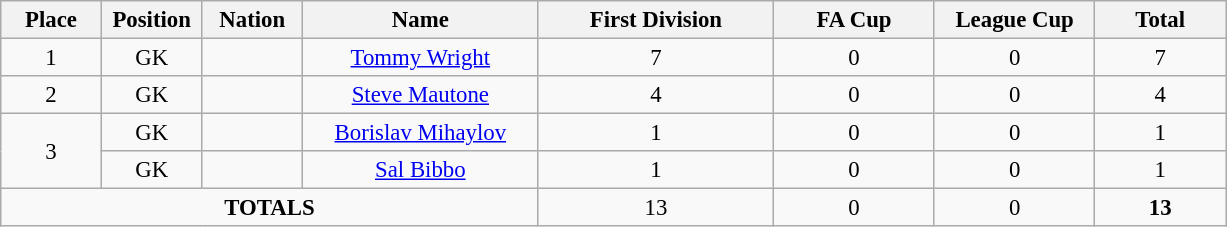<table class="wikitable" style="font-size: 95%; text-align: center;">
<tr>
<th width=60>Place</th>
<th width=60>Position</th>
<th width=60>Nation</th>
<th width=150>Name</th>
<th width=150>First Division</th>
<th width=100>FA Cup</th>
<th width=100>League Cup</th>
<th width=80>Total</th>
</tr>
<tr>
<td>1</td>
<td>GK</td>
<td></td>
<td><a href='#'>Tommy Wright</a></td>
<td>7</td>
<td>0</td>
<td>0</td>
<td>7</td>
</tr>
<tr>
<td>2</td>
<td>GK</td>
<td></td>
<td><a href='#'>Steve Mautone</a></td>
<td>4</td>
<td>0</td>
<td>0</td>
<td>4</td>
</tr>
<tr>
<td rowspan="2">3</td>
<td>GK</td>
<td></td>
<td><a href='#'>Borislav Mihaylov</a></td>
<td>1</td>
<td>0</td>
<td>0</td>
<td>1</td>
</tr>
<tr>
<td>GK</td>
<td></td>
<td><a href='#'>Sal Bibbo</a></td>
<td>1</td>
<td>0</td>
<td>0</td>
<td>1</td>
</tr>
<tr>
<td colspan="4"><strong>TOTALS</strong></td>
<td>13</td>
<td>0</td>
<td>0</td>
<td><strong>13</strong></td>
</tr>
</table>
